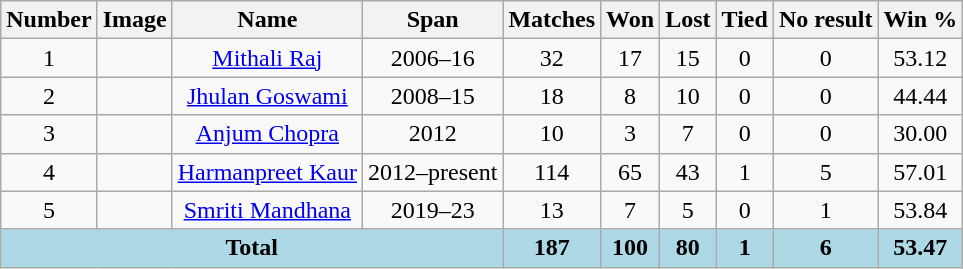<table class="sortable wikitable"style="text-align:center;"style="font-size: 90%">
<tr>
<th>Number</th>
<th>Image</th>
<th>Name</th>
<th>Span</th>
<th>Matches</th>
<th>Won</th>
<th>Lost</th>
<th>Tied</th>
<th>No result</th>
<th>Win %</th>
</tr>
<tr>
<td>1</td>
<td></td>
<td><a href='#'>Mithali Raj</a></td>
<td>2006–16</td>
<td>32</td>
<td>17</td>
<td>15</td>
<td>0</td>
<td>0</td>
<td>53.12</td>
</tr>
<tr>
<td>2</td>
<td></td>
<td><a href='#'>Jhulan Goswami</a></td>
<td>2008–15</td>
<td>18</td>
<td>8</td>
<td>10</td>
<td>0</td>
<td>0</td>
<td>44.44</td>
</tr>
<tr>
<td>3</td>
<td></td>
<td><a href='#'>Anjum Chopra</a></td>
<td>2012</td>
<td>10</td>
<td>3</td>
<td>7</td>
<td>0</td>
<td>0</td>
<td>30.00</td>
</tr>
<tr>
<td>4</td>
<td></td>
<td><a href='#'>Harmanpreet Kaur</a></td>
<td>2012–present</td>
<td>114</td>
<td>65</td>
<td>43</td>
<td>1</td>
<td>5</td>
<td>57.01</td>
</tr>
<tr>
<td>5</td>
<td></td>
<td><a href='#'>Smriti Mandhana</a></td>
<td>2019–23</td>
<td>13</td>
<td>7</td>
<td>5</td>
<td>0</td>
<td>1</td>
<td>53.84</td>
</tr>
<tr bgcolor="lightblue">
<td colspan="4" align="center"><strong>Total</strong></td>
<td><strong>187</strong></td>
<td><strong>100</strong></td>
<td><strong>80</strong></td>
<td><strong>1</strong></td>
<td><strong>6</strong></td>
<td><strong>53.47</strong></td>
</tr>
</table>
